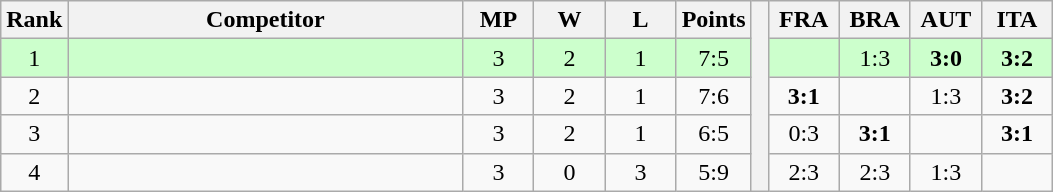<table class="wikitable" style="text-align:center">
<tr>
<th>Rank</th>
<th style="width:16em">Competitor</th>
<th style="width:2.5em">MP</th>
<th style="width:2.5em">W</th>
<th style="width:2.5em">L</th>
<th>Points</th>
<th rowspan="5"> </th>
<th style="width:2.5em">FRA</th>
<th style="width:2.5em">BRA</th>
<th style="width:2.5em">AUT</th>
<th style="width:2.5em">ITA</th>
</tr>
<tr style="background:#cfc;">
<td>1</td>
<td style="text-align:left"></td>
<td>3</td>
<td>2</td>
<td>1</td>
<td>7:5</td>
<td></td>
<td>1:3</td>
<td><strong>3:0</strong></td>
<td><strong>3:2</strong></td>
</tr>
<tr>
<td>2</td>
<td style="text-align:left"></td>
<td>3</td>
<td>2</td>
<td>1</td>
<td>7:6</td>
<td><strong>3:1</strong></td>
<td></td>
<td>1:3</td>
<td><strong>3:2</strong></td>
</tr>
<tr>
<td>3</td>
<td style="text-align:left"></td>
<td>3</td>
<td>2</td>
<td>1</td>
<td>6:5</td>
<td>0:3</td>
<td><strong>3:1</strong></td>
<td></td>
<td><strong>3:1</strong></td>
</tr>
<tr>
<td>4</td>
<td style="text-align:left"></td>
<td>3</td>
<td>0</td>
<td>3</td>
<td>5:9</td>
<td>2:3</td>
<td>2:3</td>
<td>1:3</td>
<td></td>
</tr>
</table>
